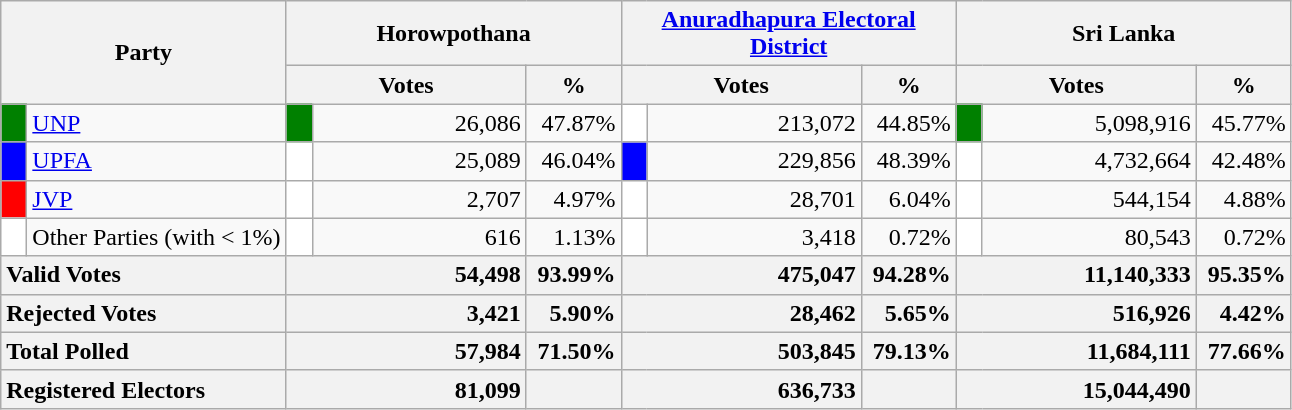<table class="wikitable">
<tr>
<th colspan="2" width="144px"rowspan="2">Party</th>
<th colspan="3" width="216px">Horowpothana</th>
<th colspan="3" width="216px"><a href='#'>Anuradhapura Electoral District</a></th>
<th colspan="3" width="216px">Sri Lanka</th>
</tr>
<tr>
<th colspan="2" width="144px">Votes</th>
<th>%</th>
<th colspan="2" width="144px">Votes</th>
<th>%</th>
<th colspan="2" width="144px">Votes</th>
<th>%</th>
</tr>
<tr>
<td style="background-color:green;" width="10px"></td>
<td style="text-align:left;"><a href='#'>UNP</a></td>
<td style="background-color:green;" width="10px"></td>
<td style="text-align:right;">26,086</td>
<td style="text-align:right;">47.87%</td>
<td style="background-color:white;" width="10px"></td>
<td style="text-align:right;">213,072</td>
<td style="text-align:right;">44.85%</td>
<td style="background-color:green;" width="10px"></td>
<td style="text-align:right;">5,098,916</td>
<td style="text-align:right;">45.77%</td>
</tr>
<tr>
<td style="background-color:blue;" width="10px"></td>
<td style="text-align:left;"><a href='#'>UPFA</a></td>
<td style="background-color:white;" width="10px"></td>
<td style="text-align:right;">25,089</td>
<td style="text-align:right;">46.04%</td>
<td style="background-color:blue;" width="10px"></td>
<td style="text-align:right;">229,856</td>
<td style="text-align:right;">48.39%</td>
<td style="background-color:white;" width="10px"></td>
<td style="text-align:right;">4,732,664</td>
<td style="text-align:right;">42.48%</td>
</tr>
<tr>
<td style="background-color:red;" width="10px"></td>
<td style="text-align:left;"><a href='#'>JVP</a></td>
<td style="background-color:white;" width="10px"></td>
<td style="text-align:right;">2,707</td>
<td style="text-align:right;">4.97%</td>
<td style="background-color:white;" width="10px"></td>
<td style="text-align:right;">28,701</td>
<td style="text-align:right;">6.04%</td>
<td style="background-color:white;" width="10px"></td>
<td style="text-align:right;">544,154</td>
<td style="text-align:right;">4.88%</td>
</tr>
<tr>
<td style="background-color:white;" width="10px"></td>
<td style="text-align:left;">Other Parties (with < 1%)</td>
<td style="background-color:white;" width="10px"></td>
<td style="text-align:right;">616</td>
<td style="text-align:right;">1.13%</td>
<td style="background-color:white;" width="10px"></td>
<td style="text-align:right;">3,418</td>
<td style="text-align:right;">0.72%</td>
<td style="background-color:white;" width="10px"></td>
<td style="text-align:right;">80,543</td>
<td style="text-align:right;">0.72%</td>
</tr>
<tr>
<th colspan="2" width="144px"style="text-align:left;">Valid Votes</th>
<th style="text-align:right;"colspan="2" width="144px">54,498</th>
<th style="text-align:right;">93.99%</th>
<th style="text-align:right;"colspan="2" width="144px">475,047</th>
<th style="text-align:right;">94.28%</th>
<th style="text-align:right;"colspan="2" width="144px">11,140,333</th>
<th style="text-align:right;">95.35%</th>
</tr>
<tr>
<th colspan="2" width="144px"style="text-align:left;">Rejected Votes</th>
<th style="text-align:right;"colspan="2" width="144px">3,421</th>
<th style="text-align:right;">5.90%</th>
<th style="text-align:right;"colspan="2" width="144px">28,462</th>
<th style="text-align:right;">5.65%</th>
<th style="text-align:right;"colspan="2" width="144px">516,926</th>
<th style="text-align:right;">4.42%</th>
</tr>
<tr>
<th colspan="2" width="144px"style="text-align:left;">Total Polled</th>
<th style="text-align:right;"colspan="2" width="144px">57,984</th>
<th style="text-align:right;">71.50%</th>
<th style="text-align:right;"colspan="2" width="144px">503,845</th>
<th style="text-align:right;">79.13%</th>
<th style="text-align:right;"colspan="2" width="144px">11,684,111</th>
<th style="text-align:right;">77.66%</th>
</tr>
<tr>
<th colspan="2" width="144px"style="text-align:left;">Registered Electors</th>
<th style="text-align:right;"colspan="2" width="144px">81,099</th>
<th></th>
<th style="text-align:right;"colspan="2" width="144px">636,733</th>
<th></th>
<th style="text-align:right;"colspan="2" width="144px">15,044,490</th>
<th></th>
</tr>
</table>
